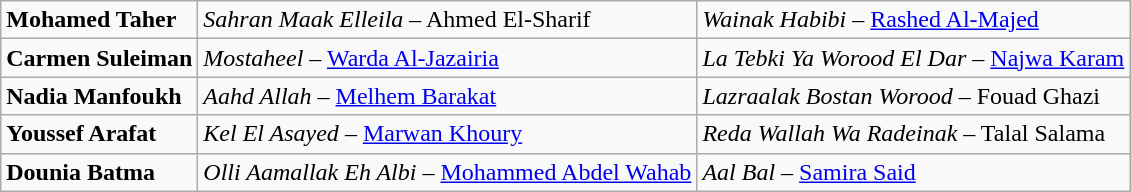<table class="wikitable">
<tr>
<td><strong>Mohamed Taher</strong></td>
<td><em>Sahran Maak Elleila</em> – Ahmed El-Sharif</td>
<td><em>Wainak Habibi</em> – <a href='#'>Rashed Al-Majed</a></td>
</tr>
<tr>
<td><strong>Carmen Suleiman</strong></td>
<td><em>Mostaheel</em> – <a href='#'>Warda Al-Jazairia</a></td>
<td><em>La Tebki Ya Worood El Dar</em> – <a href='#'>Najwa Karam</a></td>
</tr>
<tr>
<td><strong>Nadia Manfoukh</strong></td>
<td><em>Aahd Allah</em> – <a href='#'>Melhem Barakat</a></td>
<td><em>Lazraalak Bostan Worood</em> – Fouad Ghazi</td>
</tr>
<tr>
<td><strong>Youssef Arafat</strong></td>
<td><em>Kel El Asayed</em> – <a href='#'>Marwan Khoury</a></td>
<td><em>Reda Wallah Wa Radeinak</em> – Talal Salama</td>
</tr>
<tr>
<td><strong>Dounia Batma</strong></td>
<td><em>Olli Aamallak Eh Albi</em> – <a href='#'>Mohammed Abdel Wahab</a></td>
<td><em>Aal Bal</em> – <a href='#'>Samira Said</a></td>
</tr>
</table>
